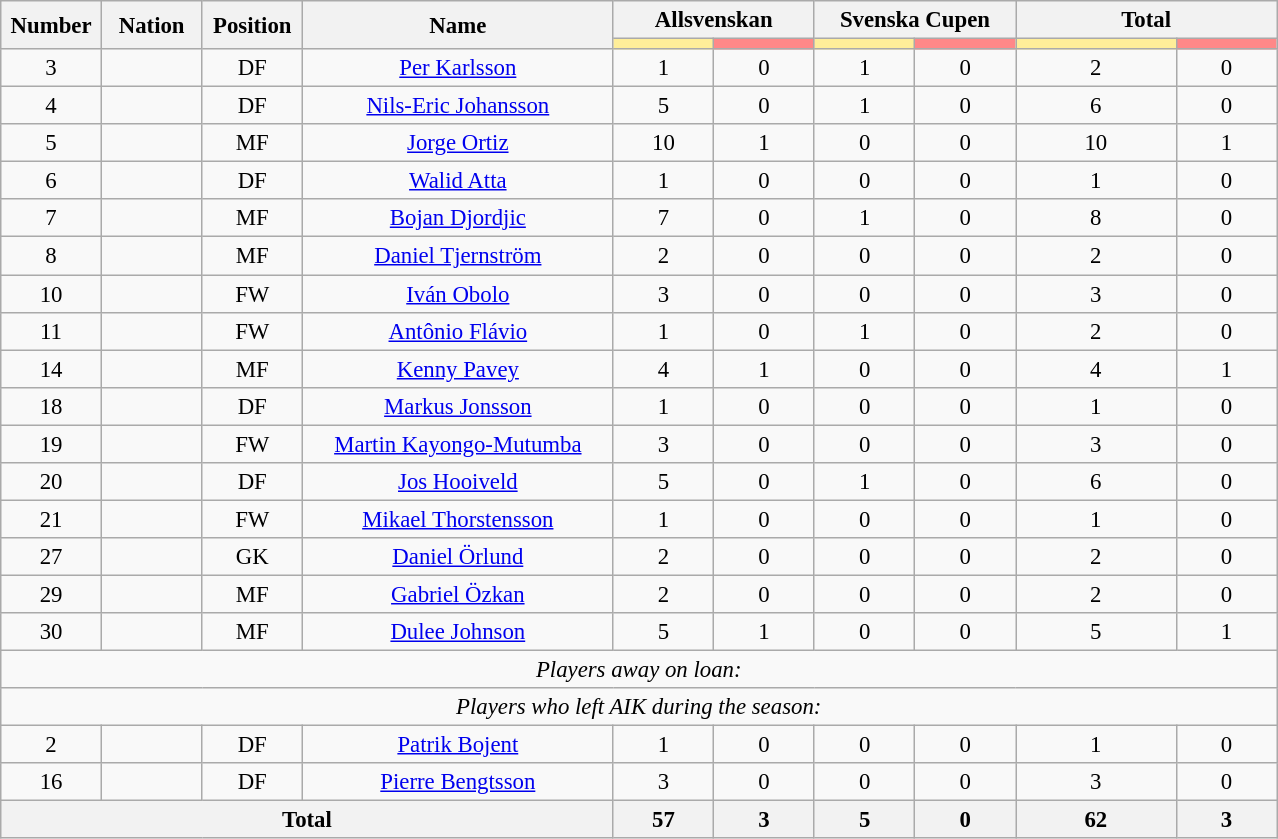<table class="wikitable" style="font-size: 95%; text-align: center;">
<tr>
<th rowspan=2 width=60>Number</th>
<th rowspan=2 width=60>Nation</th>
<th rowspan=2 width=60>Position</th>
<th rowspan=2 width=200>Name</th>
<th colspan=2>Allsvenskan</th>
<th colspan=2>Svenska Cupen</th>
<th colspan=2>Total</th>
</tr>
<tr>
<th style="width:60px; background:#fe9;"></th>
<th style="width:60px; background:#ff8888;"></th>
<th style="width:60px; background:#fe9;"></th>
<th style="width:60px; background:#ff8888;"></th>
<th style="width:100px; background:#fe9;"></th>
<th style="width:60px; background:#ff8888;"></th>
</tr>
<tr>
<td>3</td>
<td></td>
<td>DF</td>
<td><a href='#'>Per Karlsson</a></td>
<td>1</td>
<td>0</td>
<td>1</td>
<td>0</td>
<td>2</td>
<td>0</td>
</tr>
<tr>
<td>4</td>
<td></td>
<td>DF</td>
<td><a href='#'>Nils-Eric Johansson</a></td>
<td>5</td>
<td>0</td>
<td>1</td>
<td>0</td>
<td>6</td>
<td>0</td>
</tr>
<tr>
<td>5</td>
<td></td>
<td>MF</td>
<td><a href='#'>Jorge Ortiz</a></td>
<td>10</td>
<td>1</td>
<td>0</td>
<td>0</td>
<td>10</td>
<td>1</td>
</tr>
<tr>
<td>6</td>
<td></td>
<td>DF</td>
<td><a href='#'>Walid Atta</a></td>
<td>1</td>
<td>0</td>
<td>0</td>
<td>0</td>
<td>1</td>
<td>0</td>
</tr>
<tr>
<td>7</td>
<td></td>
<td>MF</td>
<td><a href='#'>Bojan Djordjic</a></td>
<td>7</td>
<td>0</td>
<td>1</td>
<td>0</td>
<td>8</td>
<td>0</td>
</tr>
<tr>
<td>8</td>
<td></td>
<td>MF</td>
<td><a href='#'>Daniel Tjernström</a></td>
<td>2</td>
<td>0</td>
<td>0</td>
<td>0</td>
<td>2</td>
<td>0</td>
</tr>
<tr>
<td>10</td>
<td></td>
<td>FW</td>
<td><a href='#'>Iván Obolo</a></td>
<td>3</td>
<td>0</td>
<td>0</td>
<td>0</td>
<td>3</td>
<td>0</td>
</tr>
<tr>
<td>11</td>
<td></td>
<td>FW</td>
<td><a href='#'>Antônio Flávio</a></td>
<td>1</td>
<td>0</td>
<td>1</td>
<td>0</td>
<td>2</td>
<td>0</td>
</tr>
<tr>
<td>14</td>
<td></td>
<td>MF</td>
<td><a href='#'>Kenny Pavey</a></td>
<td>4</td>
<td>1</td>
<td>0</td>
<td>0</td>
<td>4</td>
<td>1</td>
</tr>
<tr>
<td>18</td>
<td></td>
<td>DF</td>
<td><a href='#'>Markus Jonsson</a></td>
<td>1</td>
<td>0</td>
<td>0</td>
<td>0</td>
<td>1</td>
<td>0</td>
</tr>
<tr>
<td>19</td>
<td></td>
<td>FW</td>
<td><a href='#'>Martin Kayongo-Mutumba</a></td>
<td>3</td>
<td>0</td>
<td>0</td>
<td>0</td>
<td>3</td>
<td>0</td>
</tr>
<tr>
<td>20</td>
<td></td>
<td>DF</td>
<td><a href='#'>Jos Hooiveld</a></td>
<td>5</td>
<td>0</td>
<td>1</td>
<td>0</td>
<td>6</td>
<td>0</td>
</tr>
<tr>
<td>21</td>
<td></td>
<td>FW</td>
<td><a href='#'>Mikael Thorstensson</a></td>
<td>1</td>
<td>0</td>
<td>0</td>
<td>0</td>
<td>1</td>
<td>0</td>
</tr>
<tr>
<td>27</td>
<td></td>
<td>GK</td>
<td><a href='#'>Daniel Örlund</a></td>
<td>2</td>
<td>0</td>
<td>0</td>
<td>0</td>
<td>2</td>
<td>0</td>
</tr>
<tr>
<td>29</td>
<td></td>
<td>MF</td>
<td><a href='#'>Gabriel Özkan</a></td>
<td>2</td>
<td>0</td>
<td>0</td>
<td>0</td>
<td>2</td>
<td>0</td>
</tr>
<tr>
<td>30</td>
<td></td>
<td>MF</td>
<td><a href='#'>Dulee Johnson</a></td>
<td>5</td>
<td>1</td>
<td>0</td>
<td>0</td>
<td>5</td>
<td>1</td>
</tr>
<tr>
<td colspan="15"><em>Players away on loan:</em></td>
</tr>
<tr>
<td colspan="15"><em>Players who left AIK during the season:</em></td>
</tr>
<tr>
<td>2</td>
<td></td>
<td>DF</td>
<td><a href='#'>Patrik Bojent</a></td>
<td>1</td>
<td>0</td>
<td>0</td>
<td>0</td>
<td>1</td>
<td>0</td>
</tr>
<tr>
<td>16</td>
<td></td>
<td>DF</td>
<td><a href='#'>Pierre Bengtsson</a></td>
<td>3</td>
<td>0</td>
<td>0</td>
<td>0</td>
<td>3</td>
<td>0</td>
</tr>
<tr>
<th colspan=4>Total</th>
<th>57</th>
<th>3</th>
<th>5</th>
<th>0</th>
<th>62</th>
<th>3</th>
</tr>
</table>
